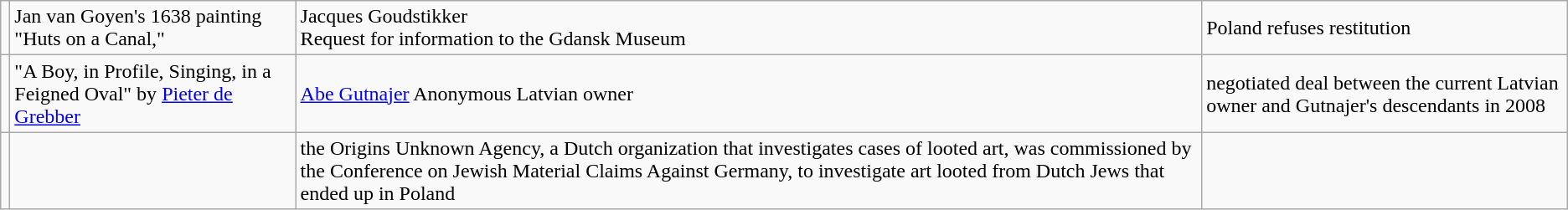<table class="wikitable alternance centre">
<tr>
<td></td>
<td>Jan van Goyen's 1638 painting "Huts on a Canal,"</td>
<td>Jacques Goudstikker<br>Request for information to the Gdansk Museum</td>
<td>Poland refuses restitution</td>
</tr>
<tr>
<td></td>
<td>"A Boy, in Profile, Singing, in a Feigned Oval" by <a href='#'>Pieter de Grebber</a></td>
<td><a href='#'>Abe Gutnajer</a> Anonymous Latvian owner</td>
<td>negotiated deal between the current Latvian owner and Gutnajer's descendants in 2008</td>
</tr>
<tr>
<td></td>
<td></td>
<td>the Origins Unknown Agency, a Dutch organization that investigates cases of looted art, was commissioned by the Conference on Jewish Material Claims Against Germany, to investigate art looted from Dutch Jews that ended up in Poland</td>
<td></td>
</tr>
</table>
